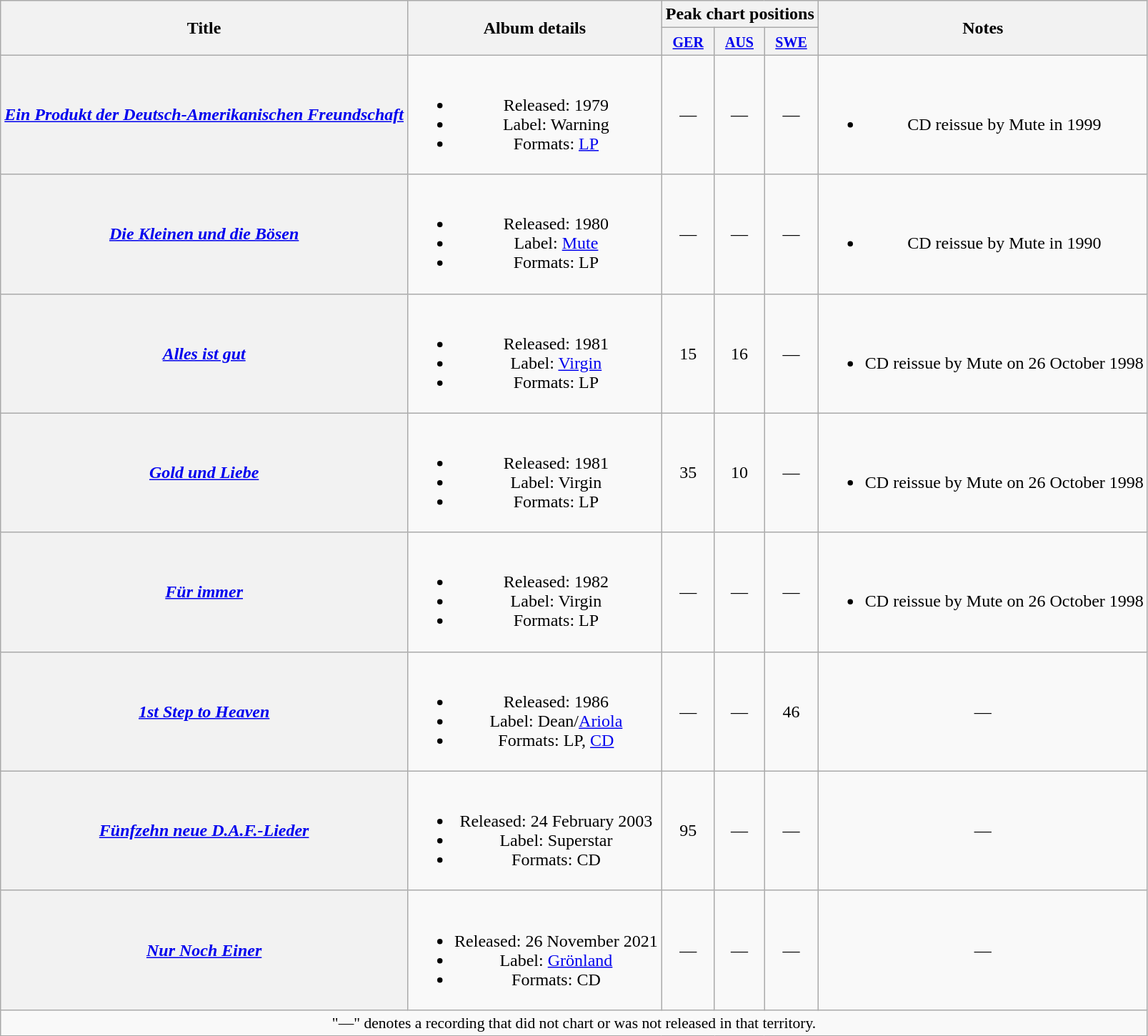<table class="wikitable plainrowheaders" style="text-align:center;">
<tr>
<th rowspan="2">Title</th>
<th rowspan="2">Album details</th>
<th colspan="3">Peak chart positions</th>
<th rowspan="2">Notes</th>
</tr>
<tr>
<th><small><a href='#'>GER</a></small><br></th>
<th><small><a href='#'>AUS</a></small><br></th>
<th><small><a href='#'>SWE</a></small><br></th>
</tr>
<tr>
<th scope="row"><em><a href='#'>Ein Produkt der Deutsch-Amerikanischen Freundschaft</a></em></th>
<td><br><ul><li>Released: 1979</li><li>Label: Warning</li><li>Formats: <a href='#'>LP</a></li></ul></td>
<td>—</td>
<td>—</td>
<td>—</td>
<td><br><ul><li>CD reissue by Mute in 1999</li></ul></td>
</tr>
<tr>
<th scope="row"><em><a href='#'>Die Kleinen und die Bösen</a></em></th>
<td><br><ul><li>Released: 1980</li><li>Label: <a href='#'>Mute</a></li><li>Formats: LP</li></ul></td>
<td>—</td>
<td>—</td>
<td>—</td>
<td><br><ul><li>CD reissue by Mute in 1990</li></ul></td>
</tr>
<tr>
<th scope="row"><em><a href='#'>Alles ist gut</a></em></th>
<td><br><ul><li>Released: 1981</li><li>Label: <a href='#'>Virgin</a></li><li>Formats: LP</li></ul></td>
<td>15</td>
<td>16</td>
<td>—</td>
<td><br><ul><li>CD reissue by Mute on 26 October 1998</li></ul></td>
</tr>
<tr>
<th scope="row"><em><a href='#'>Gold und Liebe</a></em></th>
<td><br><ul><li>Released: 1981</li><li>Label: Virgin</li><li>Formats: LP</li></ul></td>
<td>35</td>
<td>10</td>
<td>—</td>
<td><br><ul><li>CD reissue by Mute on 26 October 1998</li></ul></td>
</tr>
<tr>
<th scope="row"><em><a href='#'>Für immer</a></em></th>
<td><br><ul><li>Released: 1982</li><li>Label: Virgin</li><li>Formats: LP</li></ul></td>
<td>—</td>
<td>—</td>
<td>—</td>
<td><br><ul><li>CD reissue by Mute on 26 October 1998</li></ul></td>
</tr>
<tr>
<th scope="row"><em><a href='#'>1st Step to Heaven</a></em></th>
<td><br><ul><li>Released: 1986</li><li>Label: Dean/<a href='#'>Ariola</a></li><li>Formats: LP, <a href='#'>CD</a></li></ul></td>
<td>—</td>
<td>—</td>
<td>46</td>
<td>—</td>
</tr>
<tr>
<th scope="row"><em><a href='#'>Fünfzehn neue D.A.F.-Lieder</a></em></th>
<td><br><ul><li>Released: 24 February 2003</li><li>Label: Superstar</li><li>Formats: CD</li></ul></td>
<td>95</td>
<td>—</td>
<td>—</td>
<td>—</td>
</tr>
<tr>
<th scope="row"><em><a href='#'>Nur Noch Einer</a></em></th>
<td><br><ul><li>Released: 26 November 2021</li><li>Label: <a href='#'>Grönland</a></li><li>Formats: CD</li></ul></td>
<td>—</td>
<td>—</td>
<td>—</td>
<td>—</td>
</tr>
<tr>
<td colspan="10" style="font-size:90%">"—" denotes a recording that did not chart or was not released in that territory.</td>
</tr>
</table>
